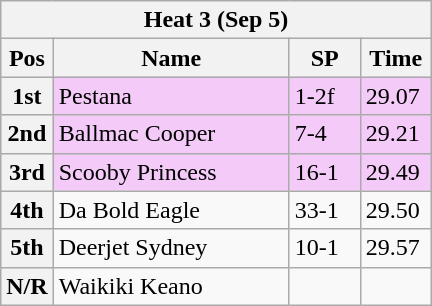<table class="wikitable">
<tr>
<th colspan="6">Heat 3 (Sep 5)</th>
</tr>
<tr>
<th width=20>Pos</th>
<th width=150>Name</th>
<th width=40>SP</th>
<th width=40>Time</th>
</tr>
<tr style="background: #f4caf9;">
<th>1st</th>
<td>Pestana</td>
<td>1-2f</td>
<td>29.07</td>
</tr>
<tr style="background: #f4caf9;">
<th>2nd</th>
<td>Ballmac Cooper</td>
<td>7-4</td>
<td>29.21</td>
</tr>
<tr style="background: #f4caf9;">
<th>3rd</th>
<td>Scooby Princess</td>
<td>16-1</td>
<td>29.49</td>
</tr>
<tr>
<th>4th</th>
<td>Da Bold Eagle</td>
<td>33-1</td>
<td>29.50</td>
</tr>
<tr>
<th>5th</th>
<td>Deerjet Sydney</td>
<td>10-1</td>
<td>29.57</td>
</tr>
<tr>
<th>N/R</th>
<td>Waikiki Keano</td>
<td></td>
<td></td>
</tr>
</table>
